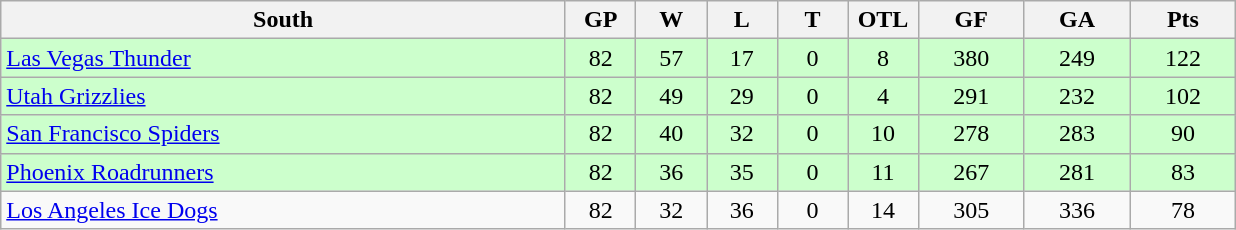<table class="wikitable">
<tr>
<th width="40%">South</th>
<th width="5%">GP</th>
<th width="5%">W</th>
<th width="5%">L</th>
<th width="5%">T</th>
<th width="5%">OTL</th>
<th width="7.5%">GF</th>
<th width="7.5%">GA</th>
<th width="7.5%">Pts</th>
</tr>
<tr align="center" bgcolor="#CCFFCC">
<td align="left"><a href='#'>Las Vegas Thunder</a></td>
<td>82</td>
<td>57</td>
<td>17</td>
<td>0</td>
<td>8</td>
<td>380</td>
<td>249</td>
<td>122</td>
</tr>
<tr align="center" bgcolor="#CCFFCC">
<td align="left"><a href='#'>Utah Grizzlies</a></td>
<td>82</td>
<td>49</td>
<td>29</td>
<td>0</td>
<td>4</td>
<td>291</td>
<td>232</td>
<td>102</td>
</tr>
<tr align="center" bgcolor="#CCFFCC">
<td align="left"><a href='#'>San Francisco Spiders</a></td>
<td>82</td>
<td>40</td>
<td>32</td>
<td>0</td>
<td>10</td>
<td>278</td>
<td>283</td>
<td>90</td>
</tr>
<tr align="center" bgcolor="#CCFFCC">
<td align="left"><a href='#'>Phoenix Roadrunners</a></td>
<td>82</td>
<td>36</td>
<td>35</td>
<td>0</td>
<td>11</td>
<td>267</td>
<td>281</td>
<td>83</td>
</tr>
<tr align="center">
<td align="left"><a href='#'>Los Angeles Ice Dogs</a></td>
<td>82</td>
<td>32</td>
<td>36</td>
<td>0</td>
<td>14</td>
<td>305</td>
<td>336</td>
<td>78</td>
</tr>
</table>
